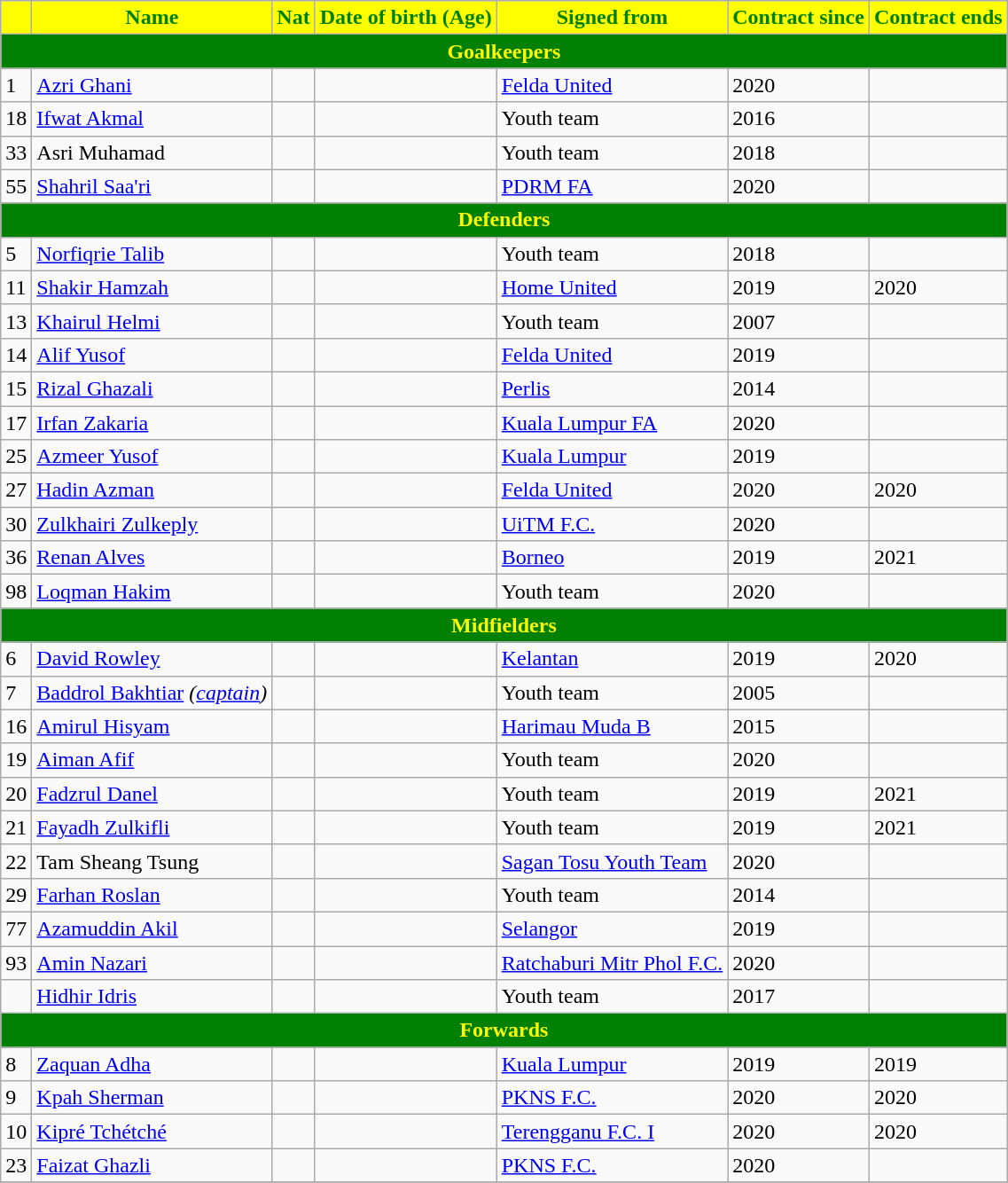<table class="wikitable">
<tr>
<th style="background:yellow; color:green; text-align:center;"></th>
<th style="background:yellow; color:green; text-align:center;">Name</th>
<th style="background:yellow; color:green; text-align:center;">Nat</th>
<th style="background:yellow; color:green; text-align:center;">Date of birth (Age)</th>
<th style="background:yellow; color:green; text-align:center;">Signed from</th>
<th style="background:yellow; color:green; text-align:center;">Contract since</th>
<th style="background:yellow; color:green; text-align:center;">Contract ends</th>
</tr>
<tr>
<th colspan="8" style="background:green; color:yellow; text-align:center">Goalkeepers</th>
</tr>
<tr>
<td>1</td>
<td><a href='#'>Azri Ghani</a></td>
<td></td>
<td></td>
<td> <a href='#'>Felda United</a></td>
<td>2020</td>
<td></td>
</tr>
<tr>
<td>18</td>
<td><a href='#'>Ifwat Akmal</a></td>
<td></td>
<td></td>
<td>Youth team</td>
<td>2016</td>
<td></td>
</tr>
<tr>
<td>33</td>
<td>Asri Muhamad</td>
<td></td>
<td></td>
<td>Youth team</td>
<td>2018</td>
<td></td>
</tr>
<tr>
<td>55</td>
<td><a href='#'>Shahril Saa'ri</a></td>
<td></td>
<td></td>
<td> <a href='#'>PDRM FA</a></td>
<td>2020</td>
<td></td>
</tr>
<tr>
<th colspan="8" style="background:green; color:yellow; text-align:center">Defenders</th>
</tr>
<tr>
<td>5</td>
<td><a href='#'>Norfiqrie Talib</a></td>
<td></td>
<td></td>
<td>Youth team</td>
<td>2018</td>
<td></td>
</tr>
<tr>
<td>11</td>
<td><a href='#'>Shakir Hamzah</a></td>
<td></td>
<td></td>
<td> <a href='#'>Home United</a></td>
<td>2019</td>
<td>2020</td>
</tr>
<tr>
<td>13</td>
<td><a href='#'>Khairul Helmi</a></td>
<td></td>
<td></td>
<td>Youth team</td>
<td>2007</td>
<td></td>
</tr>
<tr>
<td>14</td>
<td><a href='#'>Alif Yusof</a></td>
<td></td>
<td></td>
<td> <a href='#'>Felda United</a></td>
<td>2019</td>
<td></td>
</tr>
<tr>
<td>15</td>
<td><a href='#'>Rizal Ghazali</a></td>
<td></td>
<td></td>
<td> <a href='#'>Perlis</a></td>
<td>2014</td>
<td></td>
</tr>
<tr>
<td>17</td>
<td><a href='#'>Irfan Zakaria</a></td>
<td></td>
<td></td>
<td> <a href='#'>Kuala Lumpur FA</a></td>
<td>2020</td>
<td></td>
</tr>
<tr>
<td>25</td>
<td><a href='#'>Azmeer Yusof</a></td>
<td></td>
<td></td>
<td> <a href='#'>Kuala Lumpur</a></td>
<td>2019</td>
<td></td>
</tr>
<tr>
<td>27</td>
<td><a href='#'>Hadin Azman</a></td>
<td></td>
<td></td>
<td> <a href='#'>Felda United</a></td>
<td>2020</td>
<td>2020</td>
</tr>
<tr>
<td>30</td>
<td><a href='#'>Zulkhairi Zulkeply</a></td>
<td></td>
<td></td>
<td> <a href='#'>UiTM F.C.</a></td>
<td>2020</td>
<td></td>
</tr>
<tr>
<td>36</td>
<td><a href='#'>Renan Alves</a></td>
<td></td>
<td></td>
<td> <a href='#'>Borneo</a></td>
<td>2019</td>
<td>2021</td>
</tr>
<tr>
<td>98</td>
<td><a href='#'>Loqman Hakim</a></td>
<td></td>
<td></td>
<td>Youth team</td>
<td>2020</td>
<td></td>
</tr>
<tr>
<th colspan="8" style="background:green; color:yellow; text-align:center">Midfielders</th>
</tr>
<tr>
<td>6</td>
<td><a href='#'>David Rowley</a></td>
<td></td>
<td></td>
<td> <a href='#'>Kelantan</a></td>
<td>2019</td>
<td>2020</td>
</tr>
<tr>
<td>7</td>
<td><a href='#'>Baddrol Bakhtiar</a> <em>(<a href='#'>captain</a>)</em></td>
<td></td>
<td></td>
<td>Youth team</td>
<td>2005</td>
<td></td>
</tr>
<tr>
<td>16</td>
<td><a href='#'>Amirul Hisyam</a></td>
<td></td>
<td></td>
<td> <a href='#'>Harimau Muda B</a></td>
<td>2015</td>
<td></td>
</tr>
<tr>
<td>19</td>
<td><a href='#'>Aiman Afif</a></td>
<td></td>
<td></td>
<td>Youth team</td>
<td>2020</td>
<td></td>
</tr>
<tr>
<td>20</td>
<td><a href='#'>Fadzrul Danel</a></td>
<td></td>
<td></td>
<td>Youth team</td>
<td>2019</td>
<td>2021</td>
</tr>
<tr>
<td>21</td>
<td><a href='#'>Fayadh Zulkifli</a></td>
<td></td>
<td></td>
<td>Youth team</td>
<td>2019</td>
<td>2021</td>
</tr>
<tr>
<td>22</td>
<td>Tam Sheang Tsung</td>
<td></td>
<td></td>
<td> <a href='#'>Sagan Tosu Youth Team</a></td>
<td>2020</td>
<td></td>
</tr>
<tr>
<td>29</td>
<td><a href='#'>Farhan Roslan</a></td>
<td></td>
<td></td>
<td>Youth team</td>
<td>2014</td>
<td></td>
</tr>
<tr>
<td>77</td>
<td><a href='#'>Azamuddin Akil</a></td>
<td></td>
<td></td>
<td> <a href='#'>Selangor</a></td>
<td>2019</td>
<td></td>
</tr>
<tr>
<td>93</td>
<td><a href='#'>Amin Nazari</a></td>
<td></td>
<td></td>
<td> <a href='#'>Ratchaburi Mitr Phol F.C.</a></td>
<td>2020</td>
<td></td>
</tr>
<tr>
<td></td>
<td><a href='#'>Hidhir Idris</a></td>
<td></td>
<td></td>
<td>Youth team</td>
<td>2017</td>
<td></td>
</tr>
<tr>
<th colspan="8" style="background:green; color:yellow; text-align:center">Forwards</th>
</tr>
<tr>
<td>8</td>
<td><a href='#'>Zaquan Adha</a></td>
<td></td>
<td></td>
<td> <a href='#'>Kuala Lumpur</a></td>
<td>2019</td>
<td>2019</td>
</tr>
<tr>
<td>9</td>
<td><a href='#'>Kpah Sherman</a></td>
<td></td>
<td></td>
<td> <a href='#'>PKNS F.C.</a></td>
<td>2020</td>
<td>2020</td>
</tr>
<tr>
<td>10</td>
<td><a href='#'>Kipré Tchétché</a></td>
<td></td>
<td></td>
<td> <a href='#'>Terengganu F.C. I</a></td>
<td>2020</td>
<td>2020</td>
</tr>
<tr>
<td>23</td>
<td><a href='#'>Faizat Ghazli</a></td>
<td></td>
<td></td>
<td> <a href='#'>PKNS F.C.</a></td>
<td>2020</td>
<td></td>
</tr>
<tr>
</tr>
</table>
